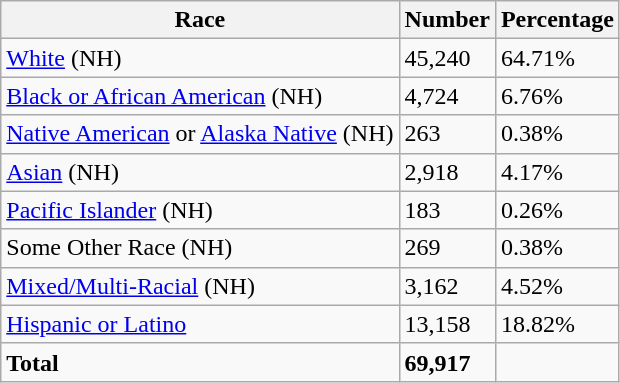<table class="wikitable">
<tr>
<th>Race</th>
<th>Number</th>
<th>Percentage</th>
</tr>
<tr>
<td><a href='#'>White</a> (NH)</td>
<td>45,240</td>
<td>64.71%</td>
</tr>
<tr>
<td><a href='#'>Black or African American</a> (NH)</td>
<td>4,724</td>
<td>6.76%</td>
</tr>
<tr>
<td><a href='#'>Native American</a> or <a href='#'>Alaska Native</a> (NH)</td>
<td>263</td>
<td>0.38%</td>
</tr>
<tr>
<td><a href='#'>Asian</a> (NH)</td>
<td>2,918</td>
<td>4.17%</td>
</tr>
<tr>
<td><a href='#'>Pacific Islander</a> (NH)</td>
<td>183</td>
<td>0.26%</td>
</tr>
<tr>
<td>Some Other Race (NH)</td>
<td>269</td>
<td>0.38%</td>
</tr>
<tr>
<td><a href='#'>Mixed/Multi-Racial</a> (NH)</td>
<td>3,162</td>
<td>4.52%</td>
</tr>
<tr>
<td><a href='#'>Hispanic or Latino</a></td>
<td>13,158</td>
<td>18.82%</td>
</tr>
<tr>
<td><strong>Total</strong></td>
<td><strong>69,917</strong></td>
<td></td>
</tr>
</table>
